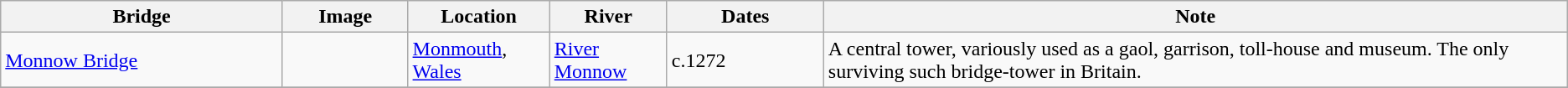<table class="wikitable sortable">
<tr>
<th width = 18%>Bridge</th>
<th width = 8% class="unsortable">Image</th>
<th>Location</th>
<th>River</th>
<th width = 10%>Dates</th>
<th class="unsortable">Note</th>
</tr>
<tr>
<td><a href='#'>Monnow Bridge</a></td>
<td></td>
<td><a href='#'>Monmouth</a>, <a href='#'>Wales</a><br><small></small></td>
<td><a href='#'>River Monnow</a></td>
<td>c.1272</td>
<td>A central tower, variously used as a gaol, garrison, toll-house and museum. The only surviving such bridge-tower in Britain.</td>
</tr>
<tr>
</tr>
</table>
